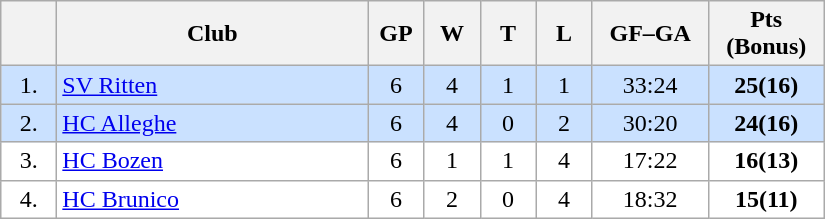<table class="wikitable">
<tr>
<th width="30"></th>
<th width="200">Club</th>
<th width="30">GP</th>
<th width="30">W</th>
<th width="30">T</th>
<th width="30">L</th>
<th width="70">GF–GA</th>
<th width="70">Pts (Bonus)</th>
</tr>
<tr bgcolor="#CAE1FF" align="center">
<td>1.</td>
<td align="left"><a href='#'>SV Ritten</a></td>
<td>6</td>
<td>4</td>
<td>1</td>
<td>1</td>
<td>33:24</td>
<td><strong>25(16)</strong></td>
</tr>
<tr bgcolor="#CAE1FF" align="center">
<td>2.</td>
<td align="left"><a href='#'>HC Alleghe</a></td>
<td>6</td>
<td>4</td>
<td>0</td>
<td>2</td>
<td>30:20</td>
<td><strong>24(16)</strong></td>
</tr>
<tr bgcolor="#FFFFFF" align="center">
<td>3.</td>
<td align="left"><a href='#'>HC Bozen</a></td>
<td>6</td>
<td>1</td>
<td>1</td>
<td>4</td>
<td>17:22</td>
<td><strong>16(13)</strong></td>
</tr>
<tr bgcolor="#FFFFFF" align="center">
<td>4.</td>
<td align="left"><a href='#'>HC Brunico</a></td>
<td>6</td>
<td>2</td>
<td>0</td>
<td>4</td>
<td>18:32</td>
<td><strong>15(11)</strong></td>
</tr>
</table>
